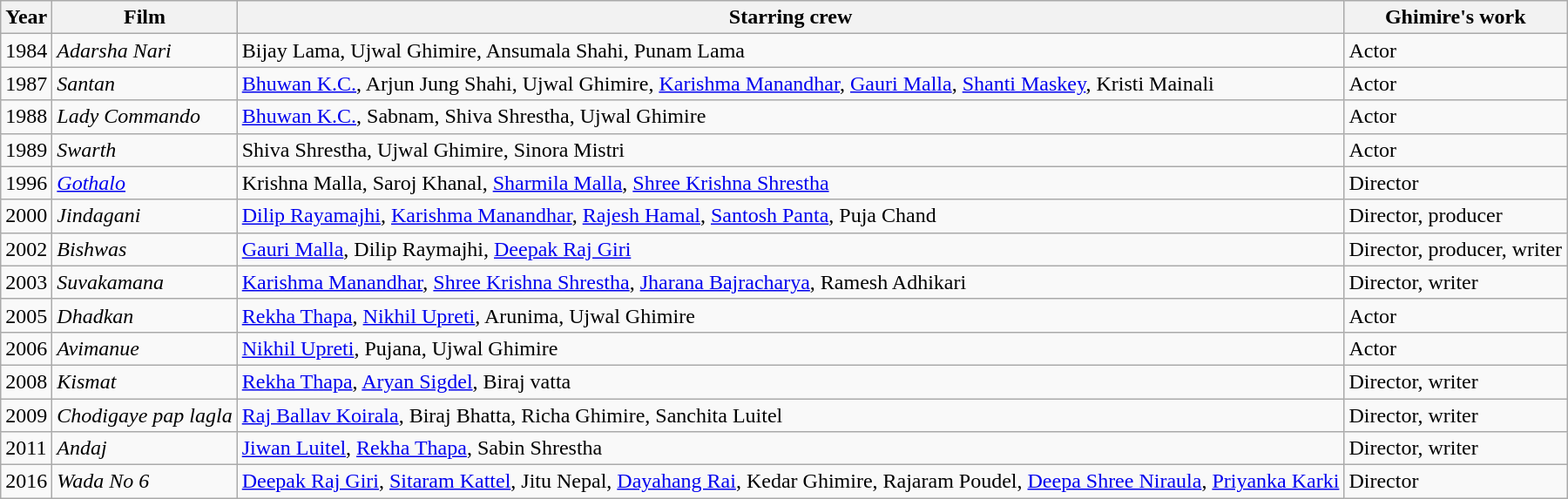<table class="wikitable sortable">
<tr>
<th>Year</th>
<th>Film</th>
<th>Starring crew</th>
<th>Ghimire's work</th>
</tr>
<tr>
<td>1984</td>
<td><em>Adarsha Nari</em></td>
<td>Bijay Lama, Ujwal Ghimire, Ansumala Shahi, Punam Lama</td>
<td>Actor</td>
</tr>
<tr>
<td>1987</td>
<td><em>Santan</em></td>
<td><a href='#'>Bhuwan K.C.</a>, Arjun Jung Shahi, Ujwal Ghimire, <a href='#'>Karishma Manandhar</a>, <a href='#'>Gauri Malla</a>, <a href='#'>Shanti Maskey</a>, Kristi Mainali</td>
<td>Actor</td>
</tr>
<tr>
<td>1988</td>
<td><em>Lady Commando</em> </td>
<td><a href='#'>Bhuwan K.C.</a>, Sabnam, Shiva Shrestha, Ujwal Ghimire</td>
<td>Actor</td>
</tr>
<tr>
<td>1989</td>
<td><em>Swarth</em></td>
<td>Shiva Shrestha, Ujwal Ghimire, Sinora Mistri</td>
<td>Actor</td>
</tr>
<tr>
<td>1996</td>
<td><em><a href='#'>Gothalo</a></em> </td>
<td>Krishna Malla, Saroj Khanal, <a href='#'>Sharmila Malla</a>, <a href='#'>Shree Krishna Shrestha</a></td>
<td>Director</td>
</tr>
<tr>
<td>2000</td>
<td><em>Jindagani</em></td>
<td><a href='#'>Dilip Rayamajhi</a>, <a href='#'>Karishma Manandhar</a>, <a href='#'>Rajesh Hamal</a>, <a href='#'>Santosh Panta</a>, Puja Chand</td>
<td>Director, producer</td>
</tr>
<tr>
<td>2002</td>
<td><em>Bishwas</em> </td>
<td><a href='#'>Gauri Malla</a>, Dilip Raymajhi, <a href='#'>Deepak Raj Giri</a></td>
<td>Director, producer, writer</td>
</tr>
<tr>
<td>2003</td>
<td><em>Suvakamana</em></td>
<td><a href='#'>Karishma Manandhar</a>, <a href='#'>Shree Krishna Shrestha</a>, <a href='#'>Jharana Bajracharya</a>, Ramesh Adhikari</td>
<td>Director, writer</td>
</tr>
<tr>
<td>2005</td>
<td><em>Dhadkan</em></td>
<td><a href='#'>Rekha Thapa</a>, <a href='#'>Nikhil Upreti</a>, Arunima, Ujwal Ghimire</td>
<td>Actor</td>
</tr>
<tr>
<td>2006</td>
<td><em>Avimanue</em></td>
<td><a href='#'>Nikhil Upreti</a>, Pujana, Ujwal Ghimire</td>
<td>Actor</td>
</tr>
<tr>
<td>2008</td>
<td><em>Kismat</em> </td>
<td><a href='#'>Rekha Thapa</a>, <a href='#'>Aryan Sigdel</a>, Biraj vatta</td>
<td>Director, writer</td>
</tr>
<tr>
<td>2009</td>
<td><em>Chodigaye pap lagla</em></td>
<td><a href='#'>Raj Ballav Koirala</a>, Biraj Bhatta, Richa Ghimire, Sanchita Luitel</td>
<td>Director, writer</td>
</tr>
<tr>
<td>2011</td>
<td><em>Andaj</em></td>
<td><a href='#'>Jiwan Luitel</a>, <a href='#'>Rekha Thapa</a>, Sabin Shrestha</td>
<td>Director, writer</td>
</tr>
<tr>
<td>2016</td>
<td><em>Wada No 6</em> </td>
<td><a href='#'>Deepak Raj Giri</a>, <a href='#'>Sitaram Kattel</a>, Jitu Nepal, <a href='#'>Dayahang Rai</a>, Kedar Ghimire, Rajaram Poudel, <a href='#'>Deepa Shree Niraula</a>, <a href='#'>Priyanka Karki</a></td>
<td>Director</td>
</tr>
</table>
